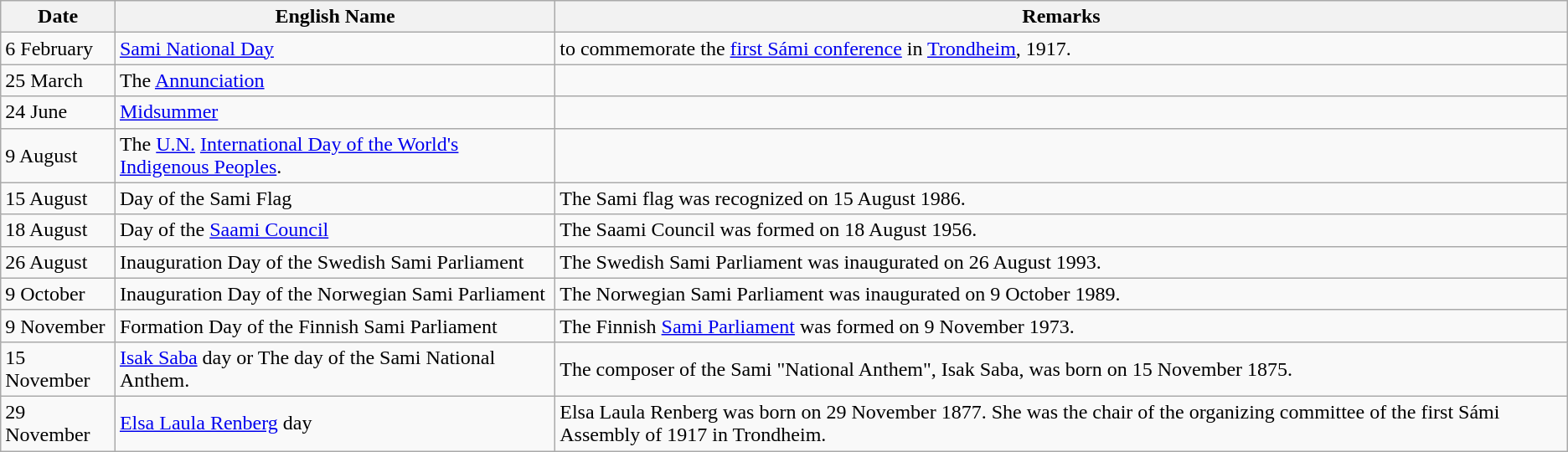<table class="wikitable">
<tr>
<th>Date</th>
<th>English Name</th>
<th>Remarks</th>
</tr>
<tr>
<td>6 February</td>
<td><a href='#'>Sami National Day</a></td>
<td>to commemorate the <a href='#'>first Sámi conference</a> in <a href='#'>Trondheim</a>, 1917.</td>
</tr>
<tr>
<td>25 March</td>
<td>The <a href='#'>Annunciation</a></td>
<td></td>
</tr>
<tr>
<td>24 June</td>
<td><a href='#'>Midsummer</a></td>
<td></td>
</tr>
<tr>
<td>9 August</td>
<td>The <a href='#'>U.N.</a> <a href='#'>International Day of the World's Indigenous Peoples</a>.</td>
<td></td>
</tr>
<tr>
<td>15 August</td>
<td>Day of the Sami Flag</td>
<td>The Sami flag was recognized on 15 August 1986.</td>
</tr>
<tr>
<td>18 August</td>
<td>Day of the <a href='#'>Saami Council</a></td>
<td>The Saami Council was formed on 18 August 1956.</td>
</tr>
<tr>
<td>26 August</td>
<td>Inauguration Day of the Swedish Sami Parliament</td>
<td>The Swedish Sami Parliament was inaugurated on 26 August 1993.</td>
</tr>
<tr>
<td>9 October</td>
<td>Inauguration Day of the Norwegian Sami Parliament</td>
<td>The Norwegian Sami Parliament was inaugurated on 9 October 1989.</td>
</tr>
<tr>
<td>9 November</td>
<td>Formation Day of the Finnish Sami Parliament</td>
<td>The Finnish <a href='#'>Sami Parliament</a> was formed on 9 November 1973.</td>
</tr>
<tr>
<td>15 November</td>
<td><a href='#'>Isak Saba</a> day or The day of the Sami National Anthem.</td>
<td>The composer of the Sami "National Anthem", Isak Saba, was born on 15 November 1875.</td>
</tr>
<tr>
<td>29 November</td>
<td><a href='#'>Elsa Laula Renberg</a> day</td>
<td>Elsa Laula Renberg was born on 29 November 1877. She was the chair of the organizing committee of the first Sámi Assembly of 1917 in Trondheim.</td>
</tr>
</table>
